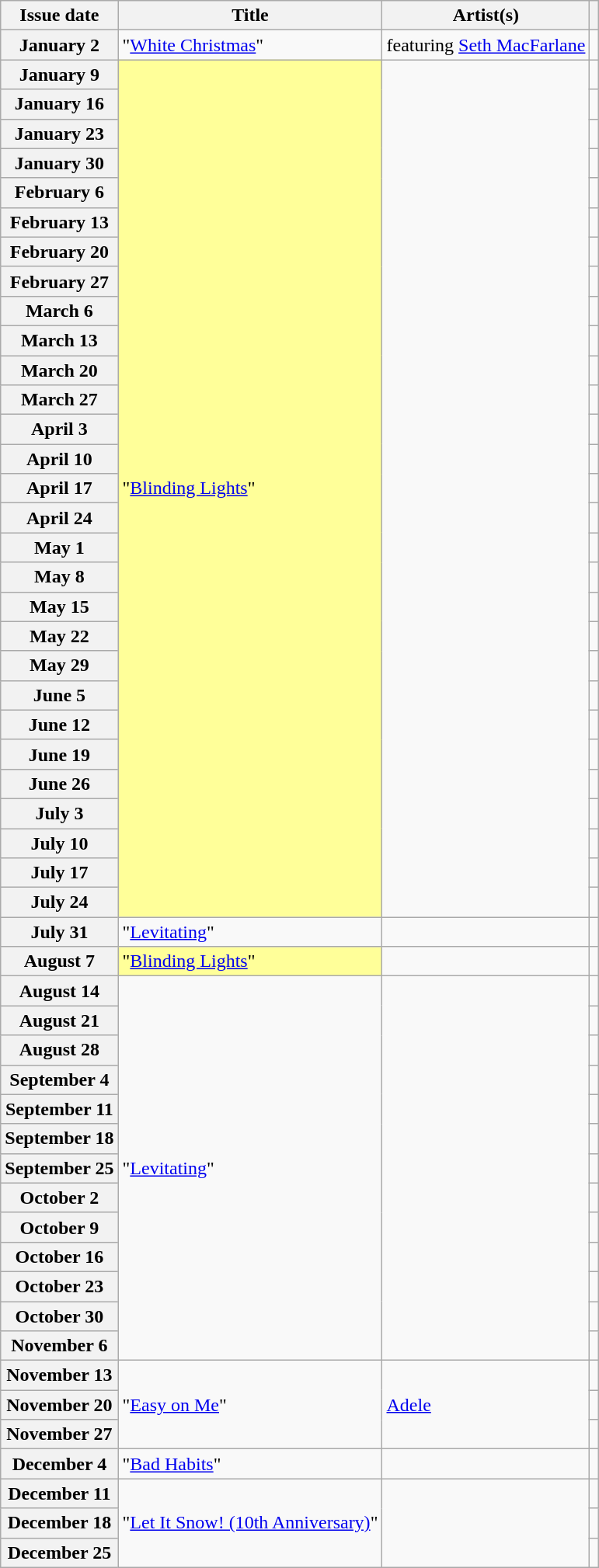<table class="wikitable sortable plainrowheaders">
<tr>
<th scope=col>Issue date</th>
<th scope=col>Title</th>
<th scope=col>Artist(s)</th>
<th scope=col class=unsortable></th>
</tr>
<tr>
<th scope="row">January 2</th>
<td>"<a href='#'>White Christmas</a>"</td>
<td> featuring <a href='#'>Seth MacFarlane</a></td>
<td align=center></td>
</tr>
<tr>
<th scope="row">January 9</th>
<td style="background-color:#FFFF99" rowspan="29">"<a href='#'>Blinding Lights</a>" </td>
<td rowspan="29"></td>
<td align=center></td>
</tr>
<tr>
<th scope="row">January 16</th>
<td align=center></td>
</tr>
<tr>
<th scope="row">January 23</th>
<td align=center></td>
</tr>
<tr>
<th scope="row">January 30</th>
<td align=center></td>
</tr>
<tr>
<th scope="row">February 6</th>
<td align=center></td>
</tr>
<tr>
<th scope="row">February 13</th>
<td align=center></td>
</tr>
<tr>
<th scope="row">February 20</th>
<td align=center></td>
</tr>
<tr>
<th scope="row">February 27</th>
<td align=center></td>
</tr>
<tr>
<th scope="row">March 6</th>
<td align=center></td>
</tr>
<tr>
<th scope="row">March 13</th>
<td align=center></td>
</tr>
<tr>
<th scope="row">March 20</th>
<td align=center></td>
</tr>
<tr>
<th scope="row">March 27</th>
<td align=center></td>
</tr>
<tr>
<th scope="row">April 3</th>
<td align=center></td>
</tr>
<tr>
<th scope="row">April 10</th>
<td align=center></td>
</tr>
<tr>
<th scope="row">April 17</th>
<td align=center></td>
</tr>
<tr>
<th scope="row">April 24</th>
<td align=center></td>
</tr>
<tr>
<th scope="row">May 1</th>
<td align=center></td>
</tr>
<tr>
<th scope="row">May 8</th>
<td align=center></td>
</tr>
<tr>
<th scope="row">May 15</th>
<td align=center></td>
</tr>
<tr>
<th scope="row">May 22</th>
<td align=center></td>
</tr>
<tr>
<th scope="row">May 29</th>
<td align=center></td>
</tr>
<tr>
<th scope="row">June 5</th>
<td align=center></td>
</tr>
<tr>
<th scope="row">June 12</th>
<td align=center></td>
</tr>
<tr>
<th scope="row">June 19</th>
<td align=center></td>
</tr>
<tr>
<th scope="row">June 26</th>
<td align=center></td>
</tr>
<tr>
<th scope="row">July 3</th>
<td align=center></td>
</tr>
<tr>
<th scope="row">July 10</th>
<td align=center></td>
</tr>
<tr>
<th scope="row">July 17</th>
<td align=center></td>
</tr>
<tr>
<th scope="row">July 24</th>
<td align=center></td>
</tr>
<tr>
<th scope="row">July 31</th>
<td>"<a href='#'>Levitating</a>"</td>
<td></td>
<td align=center></td>
</tr>
<tr>
<th scope="row">August 7</th>
<td style="background-color:#FFFF99">"<a href='#'>Blinding Lights</a>" </td>
<td></td>
<td align=center></td>
</tr>
<tr>
<th scope="row">August 14</th>
<td rowspan="13">"<a href='#'>Levitating</a>"</td>
<td rowspan="13"></td>
<td align=center></td>
</tr>
<tr>
<th scope="row">August 21</th>
<td align=center></td>
</tr>
<tr>
<th scope="row">August 28</th>
<td align=center></td>
</tr>
<tr>
<th scope="row">September 4</th>
<td align=center></td>
</tr>
<tr>
<th scope="row">September 11</th>
<td align=center></td>
</tr>
<tr>
<th scope="row">September 18</th>
<td align=center></td>
</tr>
<tr>
<th scope="row">September 25</th>
<td align=center></td>
</tr>
<tr>
<th scope="row">October 2</th>
<td align=center></td>
</tr>
<tr>
<th scope="row">October 9</th>
<td align=center></td>
</tr>
<tr>
<th scope="row">October 16</th>
<td align=center></td>
</tr>
<tr>
<th scope="row">October 23</th>
<td align=center></td>
</tr>
<tr>
<th scope="row">October 30</th>
<td align=center></td>
</tr>
<tr>
<th scope="row">November 6</th>
<td align=center></td>
</tr>
<tr>
<th scope="row">November 13</th>
<td rowspan="3">"<a href='#'>Easy on Me</a>"</td>
<td rowspan="3"><a href='#'>Adele</a></td>
<td align=center></td>
</tr>
<tr>
<th scope="row">November 20</th>
<td align=center></td>
</tr>
<tr>
<th scope="row">November 27</th>
<td align=center></td>
</tr>
<tr>
<th scope="row">December 4</th>
<td>"<a href='#'>Bad Habits</a>"</td>
<td></td>
<td align=center></td>
</tr>
<tr>
<th scope="row">December 11</th>
<td rowspan="3">"<a href='#'>Let It Snow! (10th Anniversary)</a>"</td>
<td rowspan="3"></td>
<td align=center></td>
</tr>
<tr>
<th scope="row">December 18</th>
<td align=center></td>
</tr>
<tr>
<th scope="row">December 25</th>
<td align=center></td>
</tr>
</table>
